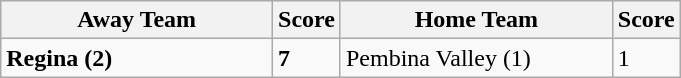<table class="wikitable">
<tr>
<th width=40%>Away Team</th>
<th>Score</th>
<th width=40%>Home Team</th>
<th>Score</th>
</tr>
<tr>
<td><strong>Regina (2)</strong></td>
<td><strong>7</strong></td>
<td>Pembina Valley (1)</td>
<td>1</td>
</tr>
</table>
